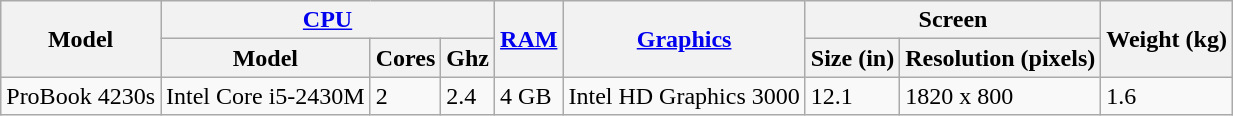<table class="wikitable">
<tr>
<th rowspan="2">Model</th>
<th colspan="3"><a href='#'>CPU</a></th>
<th rowspan="2"><a href='#'>RAM</a></th>
<th rowspan="2"><a href='#'>Graphics</a></th>
<th colspan="2">Screen</th>
<th rowspan="2">Weight (kg)</th>
</tr>
<tr>
<th>Model</th>
<th>Cores</th>
<th>Ghz</th>
<th>Size (in)</th>
<th>Resolution (pixels)</th>
</tr>
<tr>
<td>ProBook 4230s</td>
<td>Intel Core i5-2430M</td>
<td>2</td>
<td>2.4</td>
<td>4 GB</td>
<td>Intel HD Graphics 3000</td>
<td>12.1</td>
<td>1820 x 800</td>
<td>1.6</td>
</tr>
</table>
